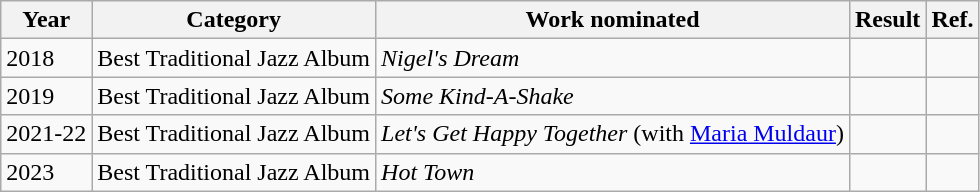<table class="wikitable">
<tr>
<th>Year</th>
<th>Category</th>
<th>Work nominated</th>
<th>Result</th>
<th>Ref.</th>
</tr>
<tr>
<td>2018</td>
<td>Best Traditional Jazz Album</td>
<td><em>Nigel's Dream</em></td>
<td></td>
<td></td>
</tr>
<tr>
<td>2019</td>
<td>Best Traditional Jazz Album</td>
<td><em>Some Kind-A-Shake</em></td>
<td></td>
<td></td>
</tr>
<tr>
<td>2021-22</td>
<td>Best Traditional Jazz Album</td>
<td><em>Let's Get Happy Together</em> (with <a href='#'>Maria Muldaur</a>)</td>
<td></td>
<td></td>
</tr>
<tr>
<td>2023</td>
<td>Best Traditional Jazz Album</td>
<td><em>Hot Town</em></td>
<td></td>
<td></td>
</tr>
</table>
